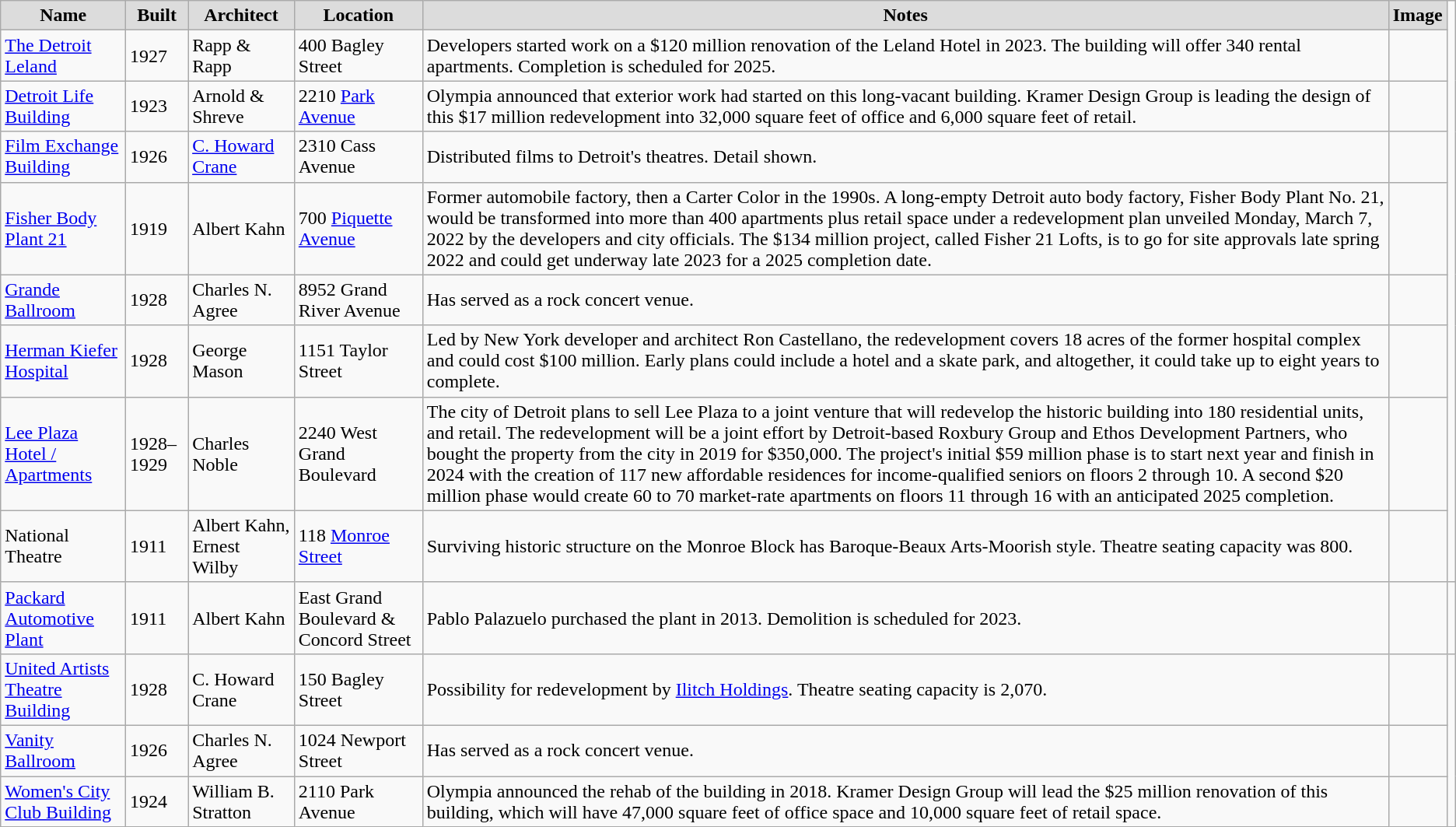<table class="wikitable sortable">
<tr>
<th style="background:gainsboro; color:black">Name</th>
<th style="background:gainsboro; color:black">Built</th>
<th class="unsortable" style="background:gainsboro; color:black">Architect</th>
<th class="unsortable" style="background:gainsboro; color:black">Location</th>
<th class="unsortable" style="background:gainsboro; color:black">Notes</th>
<th class="unsortable" style="background:gainsboro; color:black">Image</th>
</tr>
<tr>
<td><a href='#'>The Detroit Leland</a></td>
<td>1927</td>
<td>Rapp & Rapp</td>
<td>400 Bagley Street</td>
<td>Developers started work on a $120 million renovation of the Leland Hotel in 2023. The building will offer 340 rental apartments. Completion is scheduled for 2025.</td>
<td></td>
</tr>
<tr>
<td><a href='#'>Detroit Life Building</a></td>
<td>1923</td>
<td>Arnold & Shreve</td>
<td>2210 <a href='#'>Park Avenue</a></td>
<td>Olympia announced that exterior work had started on this long-vacant building. Kramer Design Group is leading the design of this $17 million redevelopment into 32,000 square feet of office and 6,000 square feet of retail.</td>
<td></td>
</tr>
<tr>
<td><a href='#'>Film Exchange Building</a></td>
<td>1926</td>
<td><a href='#'>C. Howard Crane</a></td>
<td>2310 Cass Avenue</td>
<td>Distributed films to Detroit's theatres. Detail shown.</td>
<td></td>
</tr>
<tr>
<td><a href='#'>Fisher Body Plant 21</a></td>
<td>1919</td>
<td>Albert Kahn</td>
<td>700 <a href='#'>Piquette Avenue</a></td>
<td>Former automobile factory, then a Carter Color in the 1990s. A long-empty Detroit auto body factory, Fisher Body Plant No. 21, would be transformed into more than 400 apartments plus retail space under a redevelopment plan unveiled Monday, March 7, 2022 by the developers and city officials. The $134 million project, called Fisher 21 Lofts, is to go for site approvals late spring 2022 and could get underway late 2023 for a 2025 completion date.</td>
<td></td>
</tr>
<tr>
<td><a href='#'>Grande Ballroom</a></td>
<td>1928</td>
<td>Charles N. Agree</td>
<td>8952 Grand River Avenue</td>
<td>Has served as a rock concert venue.</td>
<td></td>
</tr>
<tr>
<td><a href='#'>Herman Kiefer Hospital</a></td>
<td>1928</td>
<td>George Mason</td>
<td>1151 Taylor Street</td>
<td>Led by New York developer and architect Ron Castellano, the redevelopment covers 18 acres of the former hospital complex and could cost $100 million. Early plans could include a hotel and a skate park, and altogether, it could take up to eight years to complete.</td>
<td></td>
</tr>
<tr>
<td><a href='#'>Lee Plaza Hotel / Apartments</a></td>
<td>1928–1929</td>
<td>Charles Noble</td>
<td>2240 West Grand Boulevard</td>
<td>The city of Detroit plans to sell Lee Plaza to a joint venture that will redevelop the historic building into 180 residential units, and retail. The redevelopment will be a joint effort by Detroit-based Roxbury Group and Ethos Development Partners, who bought the property from the city in 2019 for $350,000. The project's initial $59 million phase is to start next year and finish in 2024 with the creation of 117 new affordable residences for income-qualified seniors on floors 2 through 10. A second $20 million phase would create 60 to 70 market-rate apartments on floors 11 through 16 with an anticipated 2025 completion.</td>
<td></td>
</tr>
<tr>
<td>National Theatre</td>
<td>1911</td>
<td>Albert Kahn, Ernest Wilby</td>
<td>118 <a href='#'>Monroe Street</a></td>
<td>Surviving historic structure on the Monroe Block has Baroque-Beaux Arts-Moorish style. Theatre seating capacity was 800.</td>
<td></td>
</tr>
<tr>
<td><a href='#'>Packard Automotive Plant</a></td>
<td>1911</td>
<td>Albert Kahn</td>
<td>East Grand Boulevard & Concord Street</td>
<td>Pablo Palazuelo purchased the plant in 2013. Demolition is scheduled for 2023.</td>
<td></td>
<td></td>
</tr>
<tr>
<td><a href='#'>United Artists Theatre Building</a></td>
<td>1928</td>
<td>C. Howard Crane</td>
<td>150 Bagley Street</td>
<td>Possibility for redevelopment by <a href='#'>Ilitch Holdings</a>. Theatre seating capacity is 2,070.</td>
<td></td>
</tr>
<tr>
<td><a href='#'>Vanity Ballroom</a></td>
<td>1926</td>
<td>Charles N. Agree</td>
<td>1024 Newport Street</td>
<td>Has served as a rock concert venue.</td>
<td></td>
</tr>
<tr>
<td><a href='#'>Women's City Club Building</a></td>
<td>1924</td>
<td>William B. Stratton</td>
<td>2110 Park Avenue</td>
<td>Olympia announced the rehab of the building in 2018. Kramer Design Group will lead the $25 million renovation of this building, which will have 47,000 square feet of office space and 10,000 square feet of retail space.</td>
<td></td>
</tr>
</table>
